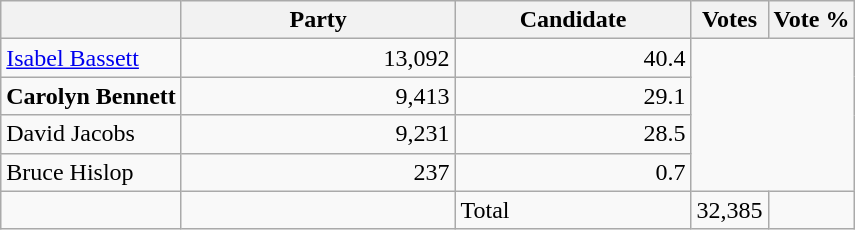<table class="wikitable">
<tr>
<th></th>
<th scope="col" width="175">Party</th>
<th scope="col" width="150">Candidate</th>
<th>Votes</th>
<th>Vote %</th>
</tr>
<tr>
<td><a href='#'>Isabel Bassett</a></td>
<td align=right>13,092</td>
<td align=right>40.4</td>
</tr>
<tr |>
<td><strong>Carolyn Bennett</strong></td>
<td align=right>9,413</td>
<td align=right>29.1</td>
</tr>
<tr |>
<td>David Jacobs</td>
<td align=right>9,231</td>
<td align=right>28.5<br></td>
</tr>
<tr>
<td>Bruce Hislop</td>
<td align=right>237</td>
<td align=right>0.7<br></td>
</tr>
<tr |>
<td></td>
<td></td>
<td>Total</td>
<td align=right>32,385</td>
<td></td>
</tr>
</table>
